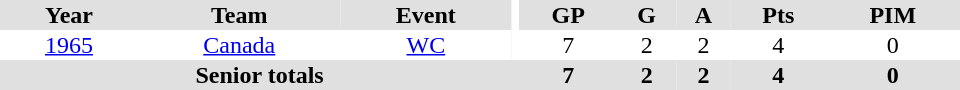<table border="0" cellpadding="1" cellspacing="0" ID="Table3" style="text-align:center; width:40em">
<tr bgcolor="#e0e0e0">
<th>Year</th>
<th>Team</th>
<th>Event</th>
<th rowspan="102" bgcolor="#ffffff"></th>
<th>GP</th>
<th>G</th>
<th>A</th>
<th>Pts</th>
<th>PIM</th>
</tr>
<tr>
<td><a href='#'>1965</a></td>
<td><a href='#'>Canada</a></td>
<td><a href='#'>WC</a></td>
<td>7</td>
<td>2</td>
<td>2</td>
<td>4</td>
<td>0</td>
</tr>
<tr bgcolor="#e0e0e0">
<th colspan="4">Senior totals</th>
<th>7</th>
<th>2</th>
<th>2</th>
<th>4</th>
<th>0</th>
</tr>
</table>
